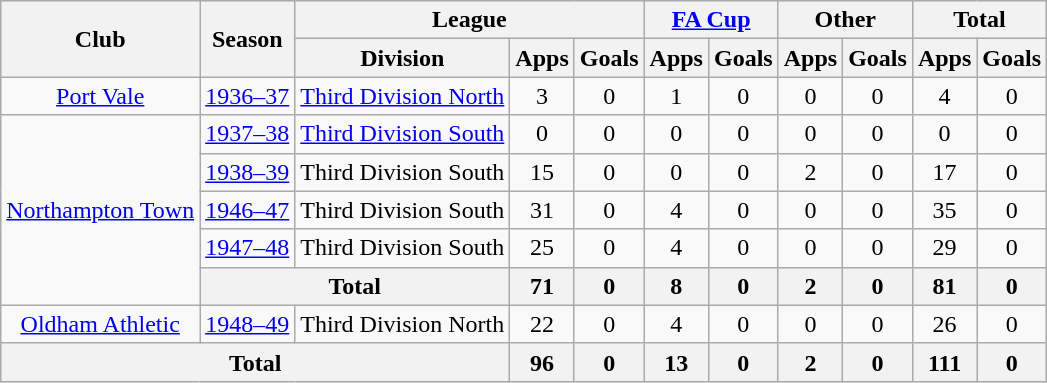<table class="wikitable" style="text-align:center">
<tr>
<th rowspan="2">Club</th>
<th rowspan="2">Season</th>
<th colspan="3">League</th>
<th colspan="2"><a href='#'>FA Cup</a></th>
<th colspan="2">Other</th>
<th colspan="2">Total</th>
</tr>
<tr>
<th>Division</th>
<th>Apps</th>
<th>Goals</th>
<th>Apps</th>
<th>Goals</th>
<th>Apps</th>
<th>Goals</th>
<th>Apps</th>
<th>Goals</th>
</tr>
<tr>
<td><a href='#'>Port Vale</a></td>
<td><a href='#'>1936–37</a></td>
<td><a href='#'>Third Division North</a></td>
<td>3</td>
<td>0</td>
<td>1</td>
<td>0</td>
<td>0</td>
<td>0</td>
<td>4</td>
<td>0</td>
</tr>
<tr>
<td rowspan="5"><a href='#'>Northampton Town</a></td>
<td><a href='#'>1937–38</a></td>
<td><a href='#'>Third Division South</a></td>
<td>0</td>
<td>0</td>
<td>0</td>
<td>0</td>
<td>0</td>
<td>0</td>
<td>0</td>
<td>0</td>
</tr>
<tr>
<td><a href='#'>1938–39</a></td>
<td>Third Division South</td>
<td>15</td>
<td>0</td>
<td>0</td>
<td>0</td>
<td>2</td>
<td>0</td>
<td>17</td>
<td>0</td>
</tr>
<tr>
<td><a href='#'>1946–47</a></td>
<td>Third Division South</td>
<td>31</td>
<td>0</td>
<td>4</td>
<td>0</td>
<td>0</td>
<td>0</td>
<td>35</td>
<td>0</td>
</tr>
<tr>
<td><a href='#'>1947–48</a></td>
<td>Third Division South</td>
<td>25</td>
<td>0</td>
<td>4</td>
<td>0</td>
<td>0</td>
<td>0</td>
<td>29</td>
<td>0</td>
</tr>
<tr>
<th colspan="2">Total</th>
<th>71</th>
<th>0</th>
<th>8</th>
<th>0</th>
<th>2</th>
<th>0</th>
<th>81</th>
<th>0</th>
</tr>
<tr>
<td><a href='#'>Oldham Athletic</a></td>
<td><a href='#'>1948–49</a></td>
<td>Third Division North</td>
<td>22</td>
<td>0</td>
<td>4</td>
<td>0</td>
<td>0</td>
<td>0</td>
<td>26</td>
<td>0</td>
</tr>
<tr>
<th colspan="3">Total</th>
<th>96</th>
<th>0</th>
<th>13</th>
<th>0</th>
<th>2</th>
<th>0</th>
<th>111</th>
<th>0</th>
</tr>
</table>
